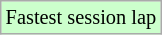<table class="wikitable sortable" style="font-size: 85%;">
<tr style="background:#ccffcc;">
<td>Fastest session lap</td>
</tr>
</table>
